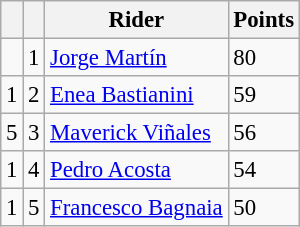<table class="wikitable" style="font-size: 95%;">
<tr>
<th></th>
<th></th>
<th>Rider</th>
<th>Points</th>
</tr>
<tr>
<td></td>
<td align=center>1</td>
<td> <a href='#'>Jorge Martín</a></td>
<td align=left>80</td>
</tr>
<tr>
<td> 1</td>
<td align=center>2</td>
<td> <a href='#'>Enea Bastianini</a></td>
<td align=left>59</td>
</tr>
<tr>
<td> 5</td>
<td align=center>3</td>
<td> <a href='#'>Maverick Viñales</a></td>
<td align=left>56</td>
</tr>
<tr>
<td> 1</td>
<td align=center>4</td>
<td> <a href='#'>Pedro Acosta</a></td>
<td align=left>54</td>
</tr>
<tr>
<td> 1</td>
<td align=center>5</td>
<td> <a href='#'>Francesco Bagnaia</a></td>
<td align=left>50</td>
</tr>
</table>
